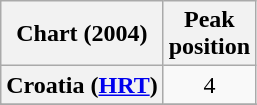<table class="wikitable sortable plainrowheaders" style="text-align:center">
<tr>
<th scope="col">Chart (2004)</th>
<th scope="col">Peak<br>position</th>
</tr>
<tr>
<th scope="row">Croatia (<a href='#'>HRT</a>)</th>
<td>4</td>
</tr>
<tr>
</tr>
<tr>
</tr>
<tr>
</tr>
<tr>
</tr>
</table>
